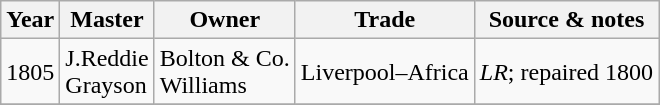<table class=" wikitable">
<tr>
<th>Year</th>
<th>Master</th>
<th>Owner</th>
<th>Trade</th>
<th>Source & notes</th>
</tr>
<tr>
<td>1805</td>
<td>J.Reddie<br>Grayson</td>
<td>Bolton & Co.<br>Williams</td>
<td>Liverpool–Africa</td>
<td><em>LR</em>; repaired 1800</td>
</tr>
<tr>
</tr>
</table>
